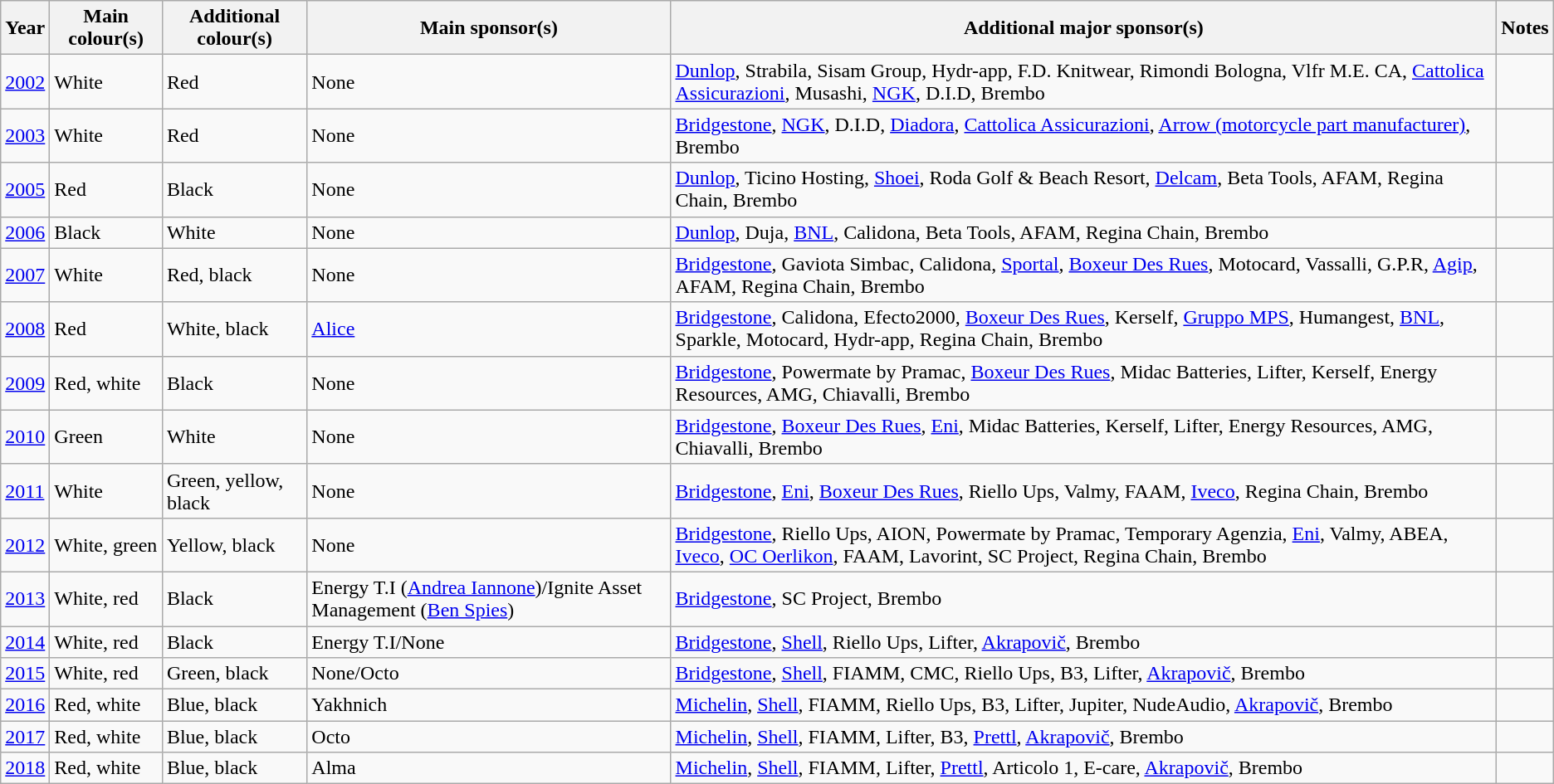<table class="wikitable">
<tr>
<th>Year</th>
<th>Main colour(s)</th>
<th>Additional colour(s)</th>
<th>Main sponsor(s)</th>
<th>Additional major sponsor(s)</th>
<th>Notes</th>
</tr>
<tr>
<td><a href='#'>2002</a></td>
<td>White</td>
<td>Red</td>
<td>None</td>
<td><a href='#'>Dunlop</a>, Strabila, Sisam Group, Hydr-app, F.D. Knitwear, Rimondi Bologna, Vlfr M.E. CA, <a href='#'>Cattolica Assicurazioni</a>, Musashi, <a href='#'>NGK</a>, D.I.D, Brembo</td>
<td></td>
</tr>
<tr>
<td><a href='#'>2003</a></td>
<td>White</td>
<td>Red</td>
<td>None</td>
<td><a href='#'>Bridgestone</a>, <a href='#'>NGK</a>, D.I.D, <a href='#'>Diadora</a>, <a href='#'>Cattolica Assicurazioni</a>, <a href='#'>Arrow (motorcycle part manufacturer)</a>, Brembo</td>
<td></td>
</tr>
<tr>
<td><a href='#'>2005</a></td>
<td>Red</td>
<td>Black</td>
<td>None</td>
<td><a href='#'>Dunlop</a>, Ticino Hosting, <a href='#'>Shoei</a>, Roda Golf & Beach Resort, <a href='#'>Delcam</a>, Beta Tools, AFAM, Regina Chain, Brembo</td>
<td></td>
</tr>
<tr>
<td><a href='#'>2006</a></td>
<td>Black</td>
<td>White</td>
<td>None</td>
<td><a href='#'>Dunlop</a>, Duja, <a href='#'>BNL</a>, Calidona, Beta Tools, AFAM, Regina Chain, Brembo</td>
<td></td>
</tr>
<tr>
<td><a href='#'>2007</a></td>
<td>White</td>
<td>Red, black</td>
<td>None</td>
<td><a href='#'>Bridgestone</a>, Gaviota Simbac, Calidona, <a href='#'>Sportal</a>, <a href='#'>Boxeur Des Rues</a>, Motocard, Vassalli, G.P.R, <a href='#'>Agip</a>, AFAM, Regina Chain, Brembo</td>
<td></td>
</tr>
<tr>
<td><a href='#'>2008</a></td>
<td>Red</td>
<td>White, black</td>
<td><a href='#'>Alice</a></td>
<td><a href='#'>Bridgestone</a>, Calidona, Efecto2000, <a href='#'>Boxeur Des Rues</a>, Kerself, <a href='#'>Gruppo MPS</a>, Humangest, <a href='#'>BNL</a>, Sparkle, Motocard, Hydr-app, Regina Chain, Brembo</td>
<td></td>
</tr>
<tr>
<td><a href='#'>2009</a></td>
<td>Red, white</td>
<td>Black</td>
<td>None</td>
<td><a href='#'>Bridgestone</a>, Powermate by Pramac, <a href='#'>Boxeur Des Rues</a>, Midac Batteries, Lifter, Kerself, Energy Resources, AMG, Chiavalli, Brembo</td>
<td></td>
</tr>
<tr>
<td><a href='#'>2010</a></td>
<td>Green</td>
<td>White</td>
<td>None</td>
<td><a href='#'>Bridgestone</a>, <a href='#'>Boxeur Des Rues</a>, <a href='#'>Eni</a>, Midac Batteries, Kerself, Lifter, Energy Resources, AMG, Chiavalli, Brembo</td>
<td></td>
</tr>
<tr>
<td><a href='#'>2011</a></td>
<td>White</td>
<td>Green, yellow, black</td>
<td>None</td>
<td><a href='#'>Bridgestone</a>, <a href='#'>Eni</a>, <a href='#'>Boxeur Des Rues</a>, Riello Ups, Valmy, FAAM, <a href='#'>Iveco</a>, Regina Chain, Brembo</td>
<td></td>
</tr>
<tr>
<td><a href='#'>2012</a></td>
<td>White, green</td>
<td>Yellow, black</td>
<td>None</td>
<td><a href='#'>Bridgestone</a>, Riello Ups, AION, Powermate by Pramac, Temporary Agenzia, <a href='#'>Eni</a>, Valmy, ABEA, <a href='#'>Iveco</a>, <a href='#'>OC Oerlikon</a>, FAAM, Lavorint, SC Project, Regina Chain, Brembo</td>
<td></td>
</tr>
<tr>
<td><a href='#'>2013</a></td>
<td>White, red</td>
<td>Black</td>
<td>Energy T.I (<a href='#'>Andrea Iannone</a>)/Ignite Asset Management (<a href='#'>Ben Spies</a>)</td>
<td><a href='#'>Bridgestone</a>, SC Project, Brembo</td>
<td></td>
</tr>
<tr>
<td><a href='#'>2014</a></td>
<td>White, red</td>
<td>Black</td>
<td>Energy T.I/None</td>
<td><a href='#'>Bridgestone</a>, <a href='#'>Shell</a>, Riello Ups, Lifter, <a href='#'>Akrapovič</a>, Brembo</td>
<td></td>
</tr>
<tr>
<td><a href='#'>2015</a></td>
<td>White, red</td>
<td>Green, black</td>
<td>None/Octo</td>
<td><a href='#'>Bridgestone</a>, <a href='#'>Shell</a>, FIAMM, CMC, Riello Ups, B3, Lifter, <a href='#'>Akrapovič</a>, Brembo</td>
<td></td>
</tr>
<tr>
<td><a href='#'>2016</a></td>
<td>Red, white</td>
<td>Blue, black</td>
<td>Yakhnich</td>
<td><a href='#'>Michelin</a>, <a href='#'>Shell</a>, FIAMM, Riello Ups, B3, Lifter, Jupiter, NudeAudio, <a href='#'>Akrapovič</a>, Brembo</td>
<td></td>
</tr>
<tr>
<td><a href='#'>2017</a></td>
<td>Red, white</td>
<td>Blue, black</td>
<td>Octo</td>
<td><a href='#'>Michelin</a>, <a href='#'>Shell</a>, FIAMM, Lifter, B3, <a href='#'>Prettl</a>, <a href='#'>Akrapovič</a>, Brembo</td>
<td></td>
</tr>
<tr>
<td><a href='#'>2018</a></td>
<td>Red, white</td>
<td>Blue, black</td>
<td>Alma</td>
<td><a href='#'>Michelin</a>, <a href='#'>Shell</a>, FIAMM, Lifter, <a href='#'>Prettl</a>, Articolo 1, E-care, <a href='#'>Akrapovič</a>, Brembo</td>
<td></td>
</tr>
</table>
